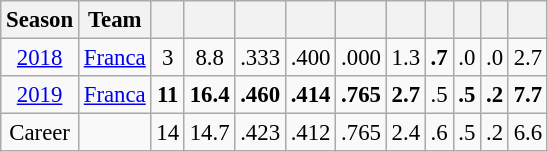<table class="wikitable sortable" style="font-size:95%; text-align:center;">
<tr>
<th>Season</th>
<th>Team</th>
<th></th>
<th></th>
<th></th>
<th></th>
<th></th>
<th></th>
<th></th>
<th></th>
<th></th>
<th></th>
</tr>
<tr>
<td><a href='#'>2018</a></td>
<td><a href='#'>Franca</a></td>
<td>3</td>
<td>8.8</td>
<td>.333</td>
<td>.400</td>
<td>.000</td>
<td>1.3</td>
<td><strong>.7</strong></td>
<td>.0</td>
<td>.0</td>
<td>2.7</td>
</tr>
<tr>
<td><a href='#'>2019</a></td>
<td><a href='#'>Franca</a></td>
<td><strong>11</strong></td>
<td><strong>16.4</strong></td>
<td><strong>.460</strong></td>
<td><strong>.414</strong></td>
<td><strong>.765</strong></td>
<td><strong>2.7</strong></td>
<td>.5</td>
<td><strong>.5</strong></td>
<td><strong>.2</strong></td>
<td><strong>7.7</strong></td>
</tr>
<tr>
<td>Career</td>
<td></td>
<td>14</td>
<td>14.7</td>
<td>.423</td>
<td>.412</td>
<td>.765</td>
<td>2.4</td>
<td>.6</td>
<td>.5</td>
<td>.2</td>
<td>6.6</td>
</tr>
</table>
